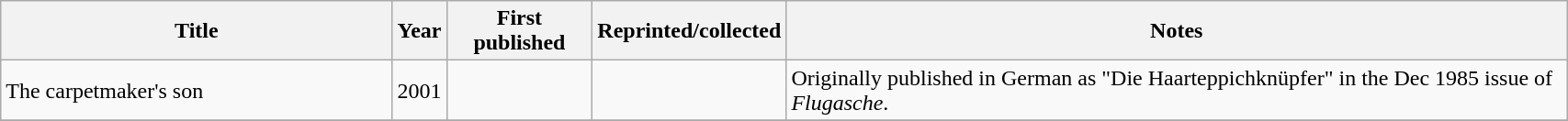<table class='wikitable sortable' width='90%'>
<tr>
<th width=25%>Title</th>
<th>Year</th>
<th>First published</th>
<th>Reprinted/collected</th>
<th>Notes</th>
</tr>
<tr>
<td>The carpetmaker's son</td>
<td>2001</td>
<td></td>
<td></td>
<td>Originally published in German as "Die Haarteppichknüpfer" in the Dec 1985 issue of <em>Flugasche</em>.</td>
</tr>
<tr>
</tr>
</table>
